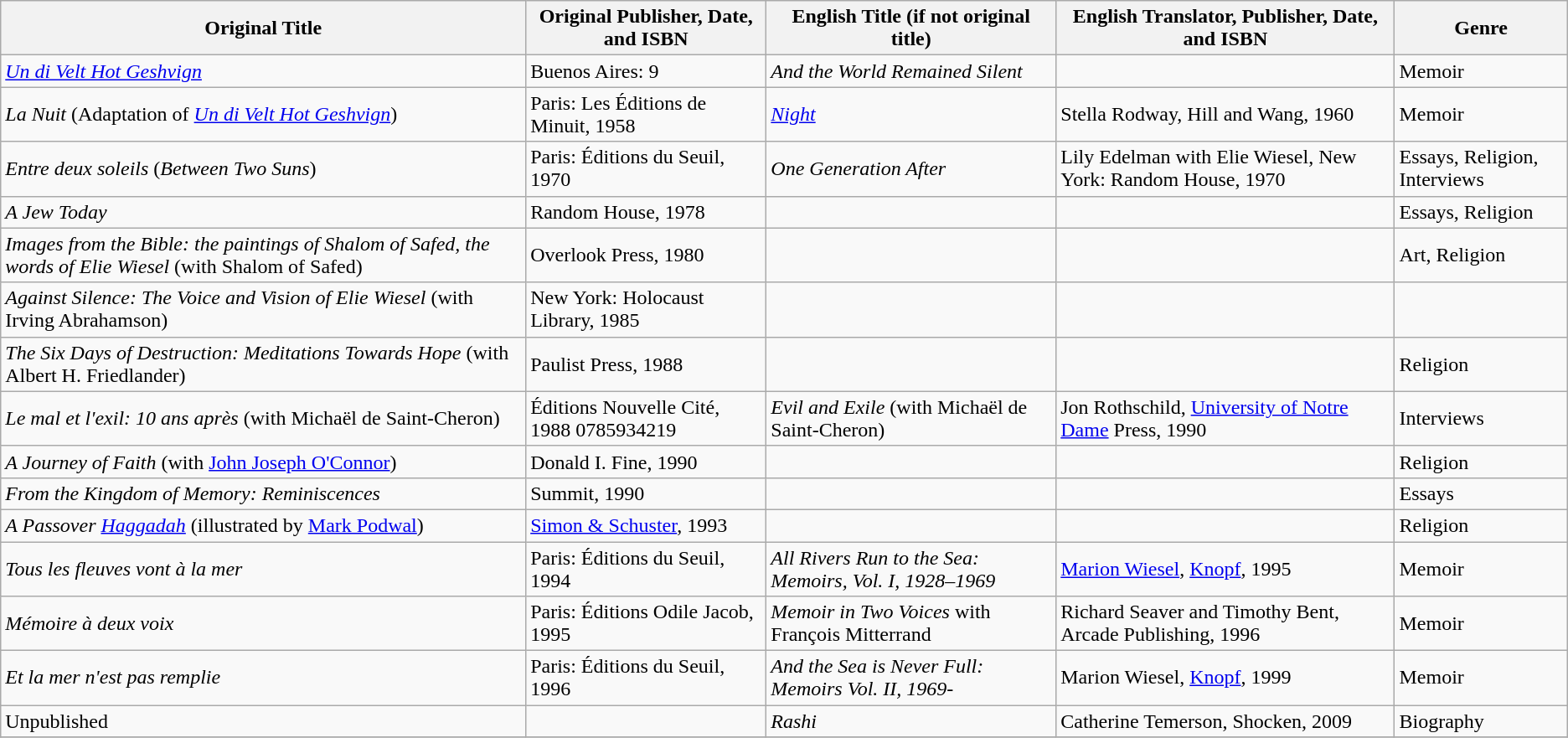<table class="wikitable sortable">
<tr>
<th>Original Title</th>
<th>Original Publisher, Date, and ISBN</th>
<th>English Title (if not original title)</th>
<th>English Translator, Publisher, Date, and ISBN</th>
<th>Genre</th>
</tr>
<tr>
<td><em><a href='#'>Un di Velt Hot Geshvign</a></em></td>
<td>Buenos Aires: 9</td>
<td><em>And the World Remained Silent</em></td>
<td></td>
<td>Memoir</td>
</tr>
<tr>
<td><em>La Nuit</em> (Adaptation of <em><a href='#'>Un di Velt Hot Geshvign</a></em>)</td>
<td>Paris: Les Éditions de Minuit, 1958 </td>
<td><em><a href='#'>Night</a></em></td>
<td>Stella Rodway, Hill and Wang, 1960</td>
<td>Memoir</td>
</tr>
<tr>
<td><em>Entre deux soleils</em> (<em>Between Two Suns</em>)</td>
<td>Paris: Éditions du Seuil, 1970 </td>
<td><em>One Generation After</em></td>
<td>Lily Edelman with Elie Wiesel, New York: Random House, 1970 </td>
<td>Essays, Religion, Interviews</td>
</tr>
<tr>
<td><em>A Jew Today</em></td>
<td>Random House, 1978 </td>
<td></td>
<td></td>
<td>Essays, Religion</td>
</tr>
<tr>
<td><em>Images from the Bible: the paintings of Shalom of Safed, the words of Elie Wiesel</em> (with Shalom of Safed)</td>
<td>Overlook Press, 1980 </td>
<td></td>
<td></td>
<td>Art, Religion</td>
</tr>
<tr>
<td><em>Against Silence: The Voice and Vision of Elie Wiesel</em> (with Irving Abrahamson)</td>
<td>New York: Holocaust Library, 1985 </td>
<td></td>
<td></td>
<td></td>
</tr>
<tr>
<td><em>The Six Days of Destruction: Meditations Towards Hope</em> (with Albert H. Friedlander)</td>
<td>Paulist Press, 1988 </td>
<td></td>
<td></td>
<td>Religion</td>
</tr>
<tr>
<td><em>Le mal et l'exil: 10 ans après</em> (with Michaël de Saint-Cheron)</td>
<td>Éditions Nouvelle Cité, 1988 0785934219</td>
<td><em>Evil and Exile</em> (with Michaël de Saint-Cheron)</td>
<td>Jon Rothschild, <a href='#'>University of Notre Dame</a> Press, 1990 </td>
<td>Interviews</td>
</tr>
<tr>
<td><em>A Journey of Faith</em> (with <a href='#'>John Joseph O'Connor</a>)</td>
<td>Donald I. Fine, 1990 </td>
<td></td>
<td></td>
<td>Religion</td>
</tr>
<tr>
<td><em>From the Kingdom of Memory: Reminiscences</em></td>
<td>Summit, 1990 </td>
<td></td>
<td></td>
<td>Essays</td>
</tr>
<tr>
<td><em>A Passover <a href='#'>Haggadah</a></em> (illustrated by <a href='#'>Mark Podwal</a>)</td>
<td><a href='#'>Simon & Schuster</a>, 1993 </td>
<td></td>
<td></td>
<td>Religion</td>
</tr>
<tr>
<td><em>Tous les fleuves vont à la mer</em></td>
<td>Paris: Éditions du Seuil, 1994 </td>
<td><em>All Rivers Run to the Sea: Memoirs, Vol. I, 1928–1969</em></td>
<td><a href='#'>Marion Wiesel</a>, <a href='#'>Knopf</a>, 1995 </td>
<td>Memoir</td>
</tr>
<tr>
<td><em>Mémoire à deux voix</em></td>
<td>Paris: Éditions Odile Jacob, 1995 </td>
<td><em>Memoir in Two Voices</em> with François Mitterrand</td>
<td>Richard Seaver and Timothy Bent, Arcade Publishing, 1996 </td>
<td>Memoir</td>
</tr>
<tr>
<td><em>Et la mer n'est pas remplie</em></td>
<td>Paris: Éditions du Seuil, 1996 </td>
<td><em>And the Sea is Never Full: Memoirs Vol. II, 1969-</em></td>
<td>Marion Wiesel, <a href='#'>Knopf</a>, 1999 </td>
<td>Memoir</td>
</tr>
<tr>
<td>Unpublished</td>
<td></td>
<td><em>Rashi</em></td>
<td>Catherine Temerson, Shocken, 2009 </td>
<td>Biography</td>
</tr>
<tr>
</tr>
</table>
